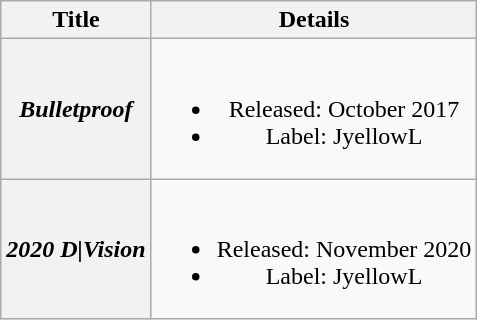<table class="wikitable plainrowheaders" style="text-align:center;" border="1">
<tr>
<th>Title</th>
<th>Details</th>
</tr>
<tr>
<th scope="row"><em>Bulletproof</em></th>
<td><br><ul><li>Released: October 2017</li><li>Label: JyellowL</li></ul></td>
</tr>
<tr>
<th scope="row"><em>2020 D|Vision</em></th>
<td><br><ul><li>Released: November 2020</li><li>Label: JyellowL</li></ul></td>
</tr>
</table>
